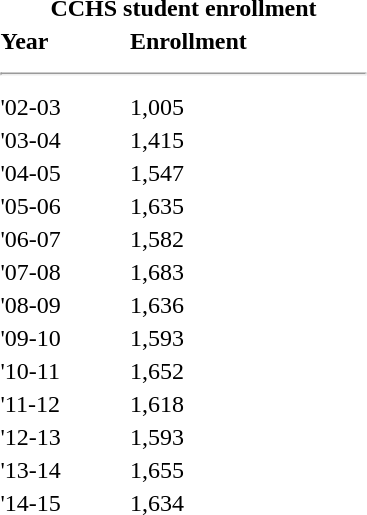<table class="toccolours" style="float: right; margin-left: 1em;" width="250px">
<tr>
<th colspan="2" !bgcolor=999999><span>CCHS student enrollment</span></th>
</tr>
<tr>
<td><strong>Year</strong></td>
<td><strong>Enrollment</strong></td>
</tr>
<tr>
<td colspan="2"><hr></td>
</tr>
<tr>
<td>'02-03</td>
<td>1,005</td>
</tr>
<tr>
<td>'03-04</td>
<td>1,415</td>
</tr>
<tr>
<td>'04-05</td>
<td>1,547</td>
</tr>
<tr>
<td>'05-06</td>
<td>1,635</td>
</tr>
<tr>
<td>'06-07</td>
<td>1,582</td>
</tr>
<tr>
<td>'07-08</td>
<td>1,683</td>
</tr>
<tr>
<td>'08-09</td>
<td>1,636</td>
</tr>
<tr>
<td>'09-10</td>
<td>1,593</td>
</tr>
<tr>
<td>'10-11</td>
<td>1,652</td>
</tr>
<tr>
<td>'11-12</td>
<td>1,618</td>
</tr>
<tr>
<td>'12-13</td>
<td>1,593</td>
</tr>
<tr>
<td>'13-14</td>
<td>1,655</td>
</tr>
<tr>
<td>'14-15</td>
<td>1,634</td>
</tr>
</table>
